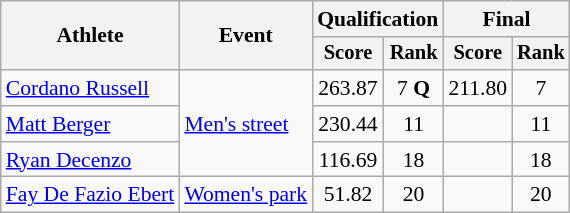<table class=wikitable style=text-align:center;font-size:90%>
<tr>
<th rowspan=2>Athlete</th>
<th rowspan=2>Event</th>
<th colspan=2>Qualification</th>
<th colspan=2>Final</th>
</tr>
<tr style=font-size:95%>
<th>Score</th>
<th>Rank</th>
<th>Score</th>
<th>Rank</th>
</tr>
<tr>
<td align=left><a href='#'>Cordano Russell</a></td>
<td align=left rowspan=3><a href='#'>Men's street</a></td>
<td>263.87</td>
<td>7 <strong>Q</strong></td>
<td>211.80</td>
<td>7</td>
</tr>
<tr>
<td align=left><a href='#'>Matt Berger</a></td>
<td>230.44</td>
<td>11</td>
<td></td>
<td>11</td>
</tr>
<tr>
<td align=left><a href='#'>Ryan Decenzo</a></td>
<td>116.69</td>
<td>18</td>
<td></td>
<td>18</td>
</tr>
<tr>
<td align=left><a href='#'>Fay De Fazio Ebert</a></td>
<td align=left><a href='#'>Women's park</a></td>
<td>51.82</td>
<td>20</td>
<td></td>
<td>20</td>
</tr>
</table>
